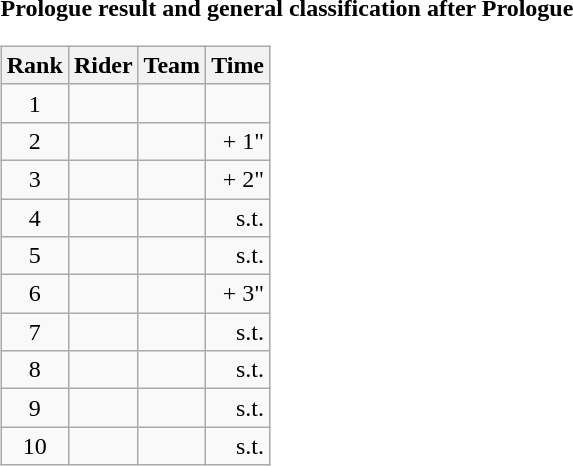<table>
<tr>
<td><strong>Prologue result and general classification after Prologue</strong><br><table class="wikitable">
<tr>
<th scope="col">Rank</th>
<th scope="col">Rider</th>
<th scope="col">Team</th>
<th scope="col">Time</th>
</tr>
<tr>
<td style="text-align:center;">1</td>
<td></td>
<td></td>
<td style="text-align:right;"></td>
</tr>
<tr>
<td style="text-align:center;">2</td>
<td></td>
<td></td>
<td style="text-align:right;">+ 1"</td>
</tr>
<tr>
<td style="text-align:center;">3</td>
<td></td>
<td></td>
<td style="text-align:right;">+ 2"</td>
</tr>
<tr>
<td style="text-align:center;">4</td>
<td></td>
<td></td>
<td style="text-align:right;">s.t.</td>
</tr>
<tr>
<td style="text-align:center;">5</td>
<td></td>
<td></td>
<td style="text-align:right;">s.t.</td>
</tr>
<tr>
<td style="text-align:center;">6</td>
<td></td>
<td></td>
<td style="text-align:right;">+ 3"</td>
</tr>
<tr>
<td style="text-align:center;">7</td>
<td></td>
<td></td>
<td style="text-align:right;">s.t.</td>
</tr>
<tr>
<td style="text-align:center;">8</td>
<td></td>
<td></td>
<td style="text-align:right;">s.t.</td>
</tr>
<tr>
<td style="text-align:center;">9</td>
<td></td>
<td></td>
<td style="text-align:right;">s.t.</td>
</tr>
<tr>
<td style="text-align:center;">10</td>
<td></td>
<td></td>
<td style="text-align:right;">s.t.</td>
</tr>
</table>
</td>
</tr>
</table>
